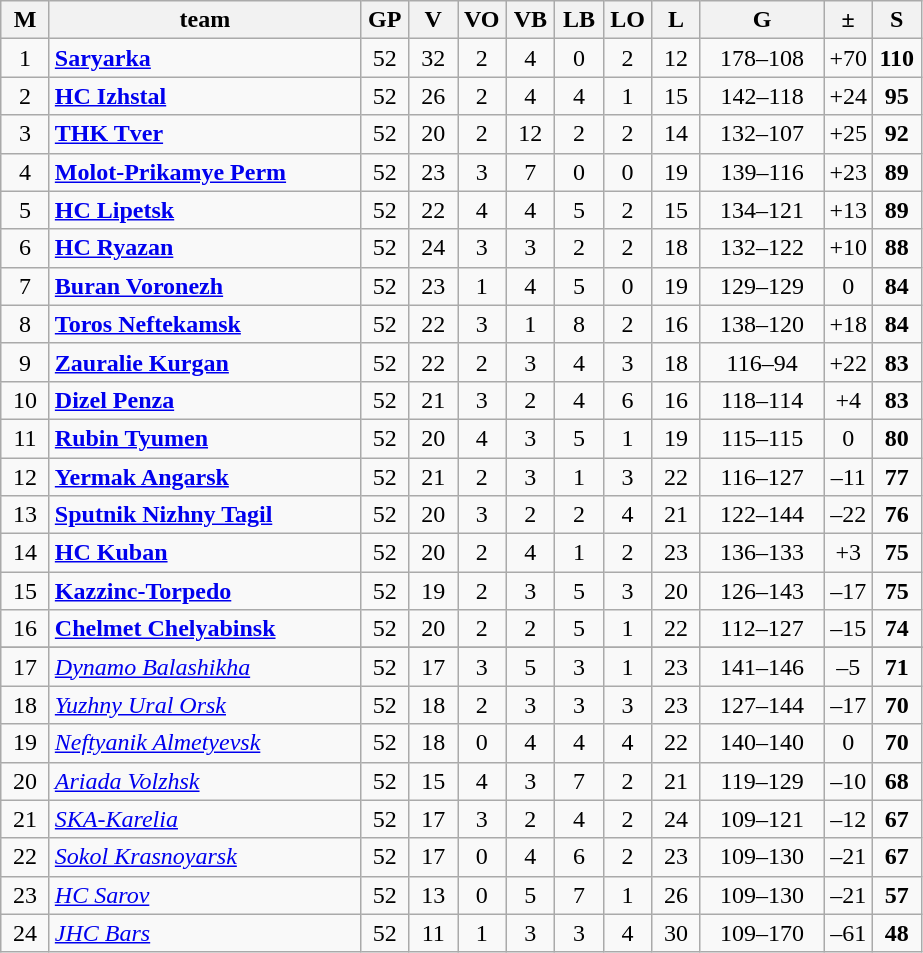<table class="wikitable" style="margin-bottom: 10px; ">
<tr>
<th width="25">M</th>
<th width="200">team</th>
<th width="25">GP</th>
<th width="25">V</th>
<th width="25">VO</th>
<th width="25">VB</th>
<th width="25">LB</th>
<th width="25">LО</th>
<th width="25">L</th>
<th width="75">G</th>
<th width="25">±</th>
<th width="25">S</th>
</tr>
<tr align="center">
<td>1</td>
<td align="left"> <strong><a href='#'>Saryarka</a></strong></td>
<td>52</td>
<td>32</td>
<td>2</td>
<td>4</td>
<td>0</td>
<td>2</td>
<td>12</td>
<td>178–108</td>
<td>+70</td>
<td><strong>110</strong></td>
</tr>
<tr align="center">
<td>2</td>
<td align="left"> <strong><a href='#'>HC Izhstal</a></strong></td>
<td>52</td>
<td>26</td>
<td>2</td>
<td>4</td>
<td>4</td>
<td>1</td>
<td>15</td>
<td>142–118</td>
<td>+24</td>
<td><strong>95</strong></td>
</tr>
<tr align="center">
<td>3</td>
<td align="left"> <strong><a href='#'>THK Tver</a></strong></td>
<td>52</td>
<td>20</td>
<td>2</td>
<td>12</td>
<td>2</td>
<td>2</td>
<td>14</td>
<td>132–107</td>
<td>+25</td>
<td><strong>92</strong></td>
</tr>
<tr align="center">
<td>4</td>
<td align="left"> <strong><a href='#'>Molot-Prikamye Perm</a></strong></td>
<td>52</td>
<td>23</td>
<td>3</td>
<td>7</td>
<td>0</td>
<td>0</td>
<td>19</td>
<td>139–116</td>
<td>+23</td>
<td><strong>89</strong></td>
</tr>
<tr align="center">
<td>5</td>
<td align="left"> <strong><a href='#'>HC Lipetsk</a></strong></td>
<td>52</td>
<td>22</td>
<td>4</td>
<td>4</td>
<td>5</td>
<td>2</td>
<td>15</td>
<td>134–121</td>
<td>+13</td>
<td><strong>89</strong></td>
</tr>
<tr align="center">
<td>6</td>
<td align="left"> <strong><a href='#'>HC Ryazan</a></strong></td>
<td>52</td>
<td>24</td>
<td>3</td>
<td>3</td>
<td>2</td>
<td>2</td>
<td>18</td>
<td>132–122</td>
<td>+10</td>
<td><strong>88</strong></td>
</tr>
<tr align="center">
<td>7</td>
<td align="left"> <strong><a href='#'>Buran Voronezh</a></strong></td>
<td>52</td>
<td>23</td>
<td>1</td>
<td>4</td>
<td>5</td>
<td>0</td>
<td>19</td>
<td>129–129</td>
<td>0</td>
<td><strong>84</strong></td>
</tr>
<tr align="center">
<td>8</td>
<td align="left"> <strong><a href='#'>Toros Neftekamsk</a></strong></td>
<td>52</td>
<td>22</td>
<td>3</td>
<td>1</td>
<td>8</td>
<td>2</td>
<td>16</td>
<td>138–120</td>
<td>+18</td>
<td><strong>84</strong></td>
</tr>
<tr align="center">
<td>9</td>
<td align="left"> <strong><a href='#'>Zauralie Kurgan</a></strong></td>
<td>52</td>
<td>22</td>
<td>2</td>
<td>3</td>
<td>4</td>
<td>3</td>
<td>18</td>
<td>116–94</td>
<td>+22</td>
<td><strong>83</strong></td>
</tr>
<tr align="center">
<td>10</td>
<td align="left"> <strong><a href='#'>Dizel Penza</a></strong></td>
<td>52</td>
<td>21</td>
<td>3</td>
<td>2</td>
<td>4</td>
<td>6</td>
<td>16</td>
<td>118–114</td>
<td>+4</td>
<td><strong>83</strong></td>
</tr>
<tr align="center">
<td>11</td>
<td align="left"> <strong><a href='#'>Rubin Tyumen</a></strong></td>
<td>52</td>
<td>20</td>
<td>4</td>
<td>3</td>
<td>5</td>
<td>1</td>
<td>19</td>
<td>115–115</td>
<td>0</td>
<td><strong>80</strong></td>
</tr>
<tr align="center">
<td>12</td>
<td align="left"> <strong><a href='#'>Yermak Angarsk</a></strong></td>
<td>52</td>
<td>21</td>
<td>2</td>
<td>3</td>
<td>1</td>
<td>3</td>
<td>22</td>
<td>116–127</td>
<td>–11</td>
<td><strong>77</strong></td>
</tr>
<tr align="center">
<td>13</td>
<td align="left"> <strong><a href='#'>Sputnik Nizhny Tagil</a></strong></td>
<td>52</td>
<td>20</td>
<td>3</td>
<td>2</td>
<td>2</td>
<td>4</td>
<td>21</td>
<td>122–144</td>
<td>–22</td>
<td><strong>76</strong></td>
</tr>
<tr align="center">
<td>14</td>
<td align="left"> <strong><a href='#'>HC Kuban</a></strong></td>
<td>52</td>
<td>20</td>
<td>2</td>
<td>4</td>
<td>1</td>
<td>2</td>
<td>23</td>
<td>136–133</td>
<td>+3</td>
<td><strong>75</strong></td>
</tr>
<tr align="center">
<td>15</td>
<td align="left"> <strong><a href='#'>Kazzinc-Torpedo</a></strong></td>
<td>52</td>
<td>19</td>
<td>2</td>
<td>3</td>
<td>5</td>
<td>3</td>
<td>20</td>
<td>126–143</td>
<td>–17</td>
<td><strong>75</strong></td>
</tr>
<tr align="center">
<td>16</td>
<td align="left"> <strong><a href='#'>Chelmet Chelyabinsk</a></strong></td>
<td>52</td>
<td>20</td>
<td>2</td>
<td>2</td>
<td>5</td>
<td>1</td>
<td>22</td>
<td>112–127</td>
<td>–15</td>
<td><strong>74</strong></td>
</tr>
<tr bgcolor="#cfcfcf">
</tr>
<tr align="center">
<td>17</td>
<td align="left"> <em><a href='#'>Dynamo Balashikha</a></em></td>
<td>52</td>
<td>17</td>
<td>3</td>
<td>5</td>
<td>3</td>
<td>1</td>
<td>23</td>
<td>141–146</td>
<td>–5</td>
<td><strong>71</strong></td>
</tr>
<tr align="center">
<td>18</td>
<td align="left"> <em><a href='#'>Yuzhny Ural Orsk</a></em></td>
<td>52</td>
<td>18</td>
<td>2</td>
<td>3</td>
<td>3</td>
<td>3</td>
<td>23</td>
<td>127–144</td>
<td>–17</td>
<td><strong>70</strong></td>
</tr>
<tr align="center">
<td>19</td>
<td align="left"> <em><a href='#'>Neftyanik Almetyevsk</a></em></td>
<td>52</td>
<td>18</td>
<td>0</td>
<td>4</td>
<td>4</td>
<td>4</td>
<td>22</td>
<td>140–140</td>
<td>0</td>
<td><strong>70</strong></td>
</tr>
<tr align="center">
<td>20</td>
<td align="left"> <em><a href='#'>Ariada Volzhsk</a></em></td>
<td>52</td>
<td>15</td>
<td>4</td>
<td>3</td>
<td>7</td>
<td>2</td>
<td>21</td>
<td>119–129</td>
<td>–10</td>
<td><strong>68</strong></td>
</tr>
<tr align="center">
<td>21</td>
<td align="left"> <em><a href='#'>SKA-Karelia</a></em></td>
<td>52</td>
<td>17</td>
<td>3</td>
<td>2</td>
<td>4</td>
<td>2</td>
<td>24</td>
<td>109–121</td>
<td>–12</td>
<td><strong>67</strong></td>
</tr>
<tr align="center">
<td>22</td>
<td align="left"> <em><a href='#'>Sokol Krasnoyarsk</a></em></td>
<td>52</td>
<td>17</td>
<td>0</td>
<td>4</td>
<td>6</td>
<td>2</td>
<td>23</td>
<td>109–130</td>
<td>–21</td>
<td><strong>67</strong></td>
</tr>
<tr align="center">
<td>23</td>
<td align="left"> <em><a href='#'>HC Sarov</a></em></td>
<td>52</td>
<td>13</td>
<td>0</td>
<td>5</td>
<td>7</td>
<td>1</td>
<td>26</td>
<td>109–130</td>
<td>–21</td>
<td><strong>57</strong></td>
</tr>
<tr align="center">
<td>24</td>
<td align="left"> <em><a href='#'>JHC Bars</a></em></td>
<td>52</td>
<td>11</td>
<td>1</td>
<td>3</td>
<td>3</td>
<td>4</td>
<td>30</td>
<td>109–170</td>
<td>–61</td>
<td><strong>48</strong></td>
</tr>
</table>
